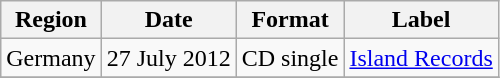<table class=wikitable>
<tr>
<th>Region</th>
<th>Date</th>
<th>Format</th>
<th>Label</th>
</tr>
<tr>
<td>Germany</td>
<td>27 July 2012</td>
<td>CD single</td>
<td><a href='#'>Island Records</a></td>
</tr>
<tr>
</tr>
</table>
